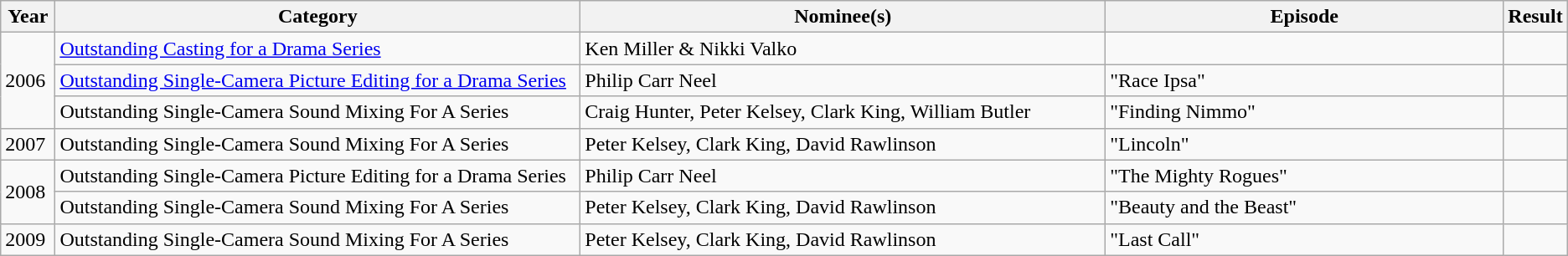<table class="wikitable">
<tr>
<th width="3.5%">Year</th>
<th width="35%">Category</th>
<th width="35%">Nominee(s)</th>
<th width="40%">Episode</th>
<th width="3.5%">Result</th>
</tr>
<tr>
<td rowspan=3>2006</td>
<td><a href='#'>Outstanding Casting for a Drama Series</a></td>
<td>Ken Miller & Nikki Valko</td>
<td></td>
<td></td>
</tr>
<tr>
<td><a href='#'>Outstanding Single-Camera Picture Editing for a Drama Series</a></td>
<td>Philip Carr Neel</td>
<td>"Race Ipsa"</td>
<td></td>
</tr>
<tr>
<td>Outstanding Single-Camera Sound Mixing For A Series</td>
<td>Craig Hunter, Peter Kelsey, Clark King, William Butler</td>
<td>"Finding Nimmo"</td>
<td></td>
</tr>
<tr>
<td>2007</td>
<td>Outstanding Single-Camera Sound Mixing For A Series</td>
<td>Peter Kelsey, Clark King, David Rawlinson</td>
<td>"Lincoln"</td>
<td></td>
</tr>
<tr>
<td rowspan=2>2008</td>
<td>Outstanding Single-Camera Picture Editing for a Drama Series</td>
<td>Philip Carr Neel</td>
<td>"The Mighty Rogues"</td>
<td></td>
</tr>
<tr>
<td>Outstanding Single-Camera Sound Mixing For A Series</td>
<td>Peter Kelsey, Clark King, David Rawlinson</td>
<td>"Beauty and the Beast"</td>
<td></td>
</tr>
<tr>
<td>2009</td>
<td>Outstanding Single-Camera Sound Mixing For A Series</td>
<td>Peter Kelsey, Clark King, David Rawlinson</td>
<td>"Last Call"</td>
<td></td>
</tr>
</table>
